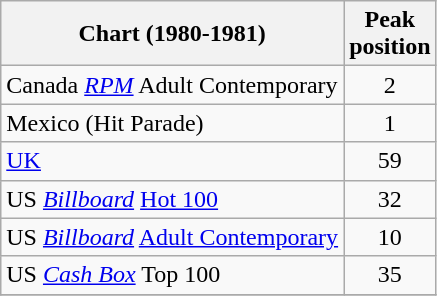<table class="wikitable sortable">
<tr>
<th>Chart (1980-1981)</th>
<th>Peak<br>position</th>
</tr>
<tr>
<td>Canada <em><a href='#'>RPM</a></em> Adult Contemporary</td>
<td style="text-align:center;">2</td>
</tr>
<tr>
<td>Mexico (Hit Parade)</td>
<td style="text-align:center;">1</td>
</tr>
<tr>
<td><a href='#'>UK</a></td>
<td style="text-align:center;">59</td>
</tr>
<tr>
<td>US <em><a href='#'>Billboard</a></em> <a href='#'>Hot 100</a></td>
<td style="text-align:center;">32</td>
</tr>
<tr>
<td>US <em><a href='#'>Billboard</a></em> <a href='#'>Adult Contemporary</a></td>
<td style="text-align:center;">10</td>
</tr>
<tr>
<td>US <a href='#'><em>Cash Box</em></a> Top 100</td>
<td align="center">35</td>
</tr>
<tr>
</tr>
</table>
